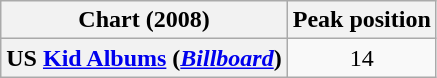<table class="wikitable sortable plainrowheaders" style="text-align:center">
<tr>
<th scope="col">Chart (2008)</th>
<th scope="col">Peak position</th>
</tr>
<tr>
<th scope="row">US <a href='#'>Kid Albums</a> (<em><a href='#'>Billboard</a></em>)</th>
<td>14</td>
</tr>
</table>
